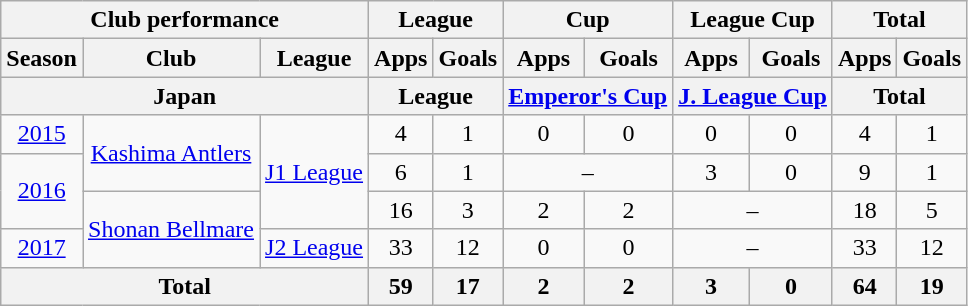<table class="wikitable" style="text-align:center;">
<tr>
<th colspan=3>Club performance</th>
<th colspan=2>League</th>
<th colspan=2>Cup</th>
<th colspan=2>League Cup</th>
<th colspan=2>Total</th>
</tr>
<tr>
<th>Season</th>
<th>Club</th>
<th>League</th>
<th>Apps</th>
<th>Goals</th>
<th>Apps</th>
<th>Goals</th>
<th>Apps</th>
<th>Goals</th>
<th>Apps</th>
<th>Goals</th>
</tr>
<tr>
<th colspan=3>Japan</th>
<th colspan=2>League</th>
<th colspan=2><a href='#'>Emperor's Cup</a></th>
<th colspan=2><a href='#'>J. League Cup</a></th>
<th colspan=2>Total</th>
</tr>
<tr>
<td><a href='#'>2015</a></td>
<td rowspan="2"><a href='#'>Kashima Antlers</a></td>
<td rowspan="3"><a href='#'>J1 League</a></td>
<td>4</td>
<td>1</td>
<td>0</td>
<td>0</td>
<td>0</td>
<td>0</td>
<td>4</td>
<td>1</td>
</tr>
<tr>
<td rowspan="2"><a href='#'>2016</a></td>
<td>6</td>
<td>1</td>
<td colspan="2">–</td>
<td>3</td>
<td>0</td>
<td>9</td>
<td>1</td>
</tr>
<tr>
<td rowspan="2"><a href='#'>Shonan Bellmare</a></td>
<td>16</td>
<td>3</td>
<td>2</td>
<td>2</td>
<td colspan="2">–</td>
<td>18</td>
<td>5</td>
</tr>
<tr>
<td><a href='#'>2017</a></td>
<td><a href='#'>J2 League</a></td>
<td>33</td>
<td>12</td>
<td>0</td>
<td>0</td>
<td colspan="2">–</td>
<td>33</td>
<td>12</td>
</tr>
<tr>
<th colspan=3>Total</th>
<th>59</th>
<th>17</th>
<th>2</th>
<th>2</th>
<th>3</th>
<th>0</th>
<th>64</th>
<th>19</th>
</tr>
</table>
